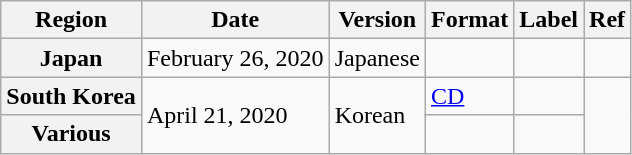<table class="wikitable plainrowheaders">
<tr>
<th scope="col">Region</th>
<th scope="col">Date</th>
<th scope="col">Version</th>
<th scope="col">Format</th>
<th scope="col">Label</th>
<th scope="col">Ref</th>
</tr>
<tr>
<th scope="row">Japan</th>
<td>February 26, 2020</td>
<td>Japanese</td>
<td></td>
<td></td>
<td></td>
</tr>
<tr>
<th scope="row">South Korea</th>
<td rowspan="2">April 21, 2020</td>
<td rowspan="2">Korean</td>
<td><a href='#'>CD</a></td>
<td></td>
<td rowspan="2"></td>
</tr>
<tr>
<th scope="row">Various </th>
<td></td>
<td></td>
</tr>
</table>
